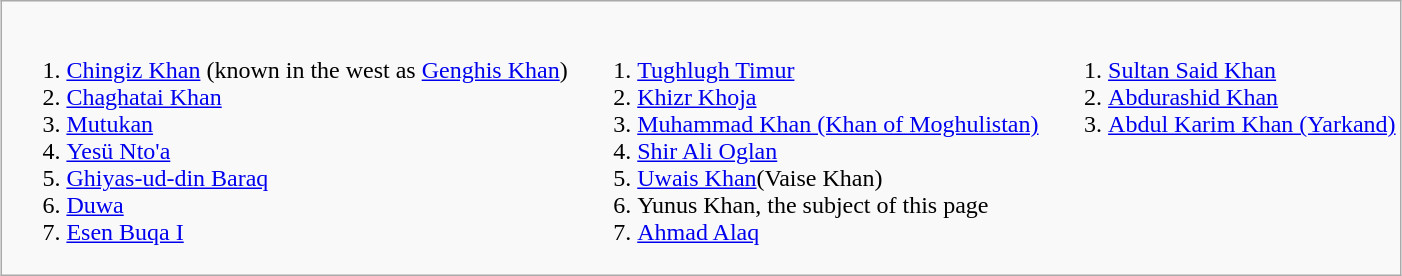<table class="wikitable" style="margin:1em auto 1em auto; page-break-inside:avoid">
<tr valign="top">
<td style="border:none;"><ol><br><li><a href='#'>Chingiz Khan</a> (known in the west as <a href='#'>Genghis Khan</a>)</li> 
<li><a href='#'>Chaghatai Khan</a></li>
<li><a href='#'>Mutukan</a></li>
<li><a href='#'>Yesü Nto'a</a></li>
<li><a href='#'>Ghiyas-ud-din Baraq</a></li>
<li><a href='#'>Duwa</a></li>
<li><a href='#'>Esen Buqa I</a></li>
</ol></td>
<td style="border:none"><ol><br><li><a href='#'>Tughlugh Timur</a></li>
<li><a href='#'>Khizr Khoja</a></li>
<li><a href='#'>Muhammad Khan (Khan of Moghulistan)</a></li>
<li><a href='#'>Shir Ali Oglan</a></li>
<li><a href='#'>Uwais Khan</a>(Vaise Khan)</li>
<li>Yunus Khan, the subject of this page</li>
<li><a href='#'>Ahmad Alaq</a><em></li>
</ol></td>
<td style="border:none"><ol><br><li><a href='#'>Sultan Said Khan</a></li>
<li><a href='#'>Abdurashid Khan</a></li>
<li><a href='#'>Abdul Karim Khan (Yarkand)</a></li>
</ol></td>
</tr>
</table>
